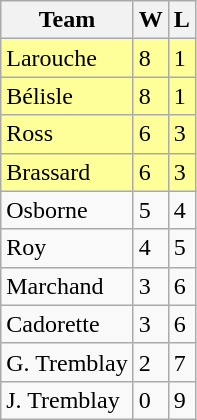<table class="wikitable" border="1">
<tr>
<th>Team</th>
<th>W</th>
<th>L</th>
</tr>
<tr bgcolor="#ffff9a">
<td>Larouche</td>
<td>8</td>
<td>1</td>
</tr>
<tr bgcolor="#ffff9a">
<td>Bélisle</td>
<td>8</td>
<td>1</td>
</tr>
<tr bgcolor="#ffff9a">
<td>Ross</td>
<td>6</td>
<td>3</td>
</tr>
<tr bgcolor="#ffff9a">
<td>Brassard</td>
<td>6</td>
<td>3</td>
</tr>
<tr>
<td>Osborne</td>
<td>5</td>
<td>4</td>
</tr>
<tr>
<td>Roy</td>
<td>4</td>
<td>5</td>
</tr>
<tr>
<td>Marchand</td>
<td>3</td>
<td>6</td>
</tr>
<tr>
<td>Cadorette</td>
<td>3</td>
<td>6</td>
</tr>
<tr>
<td>G. Tremblay</td>
<td>2</td>
<td>7</td>
</tr>
<tr>
<td>J. Tremblay</td>
<td>0</td>
<td>9</td>
</tr>
</table>
